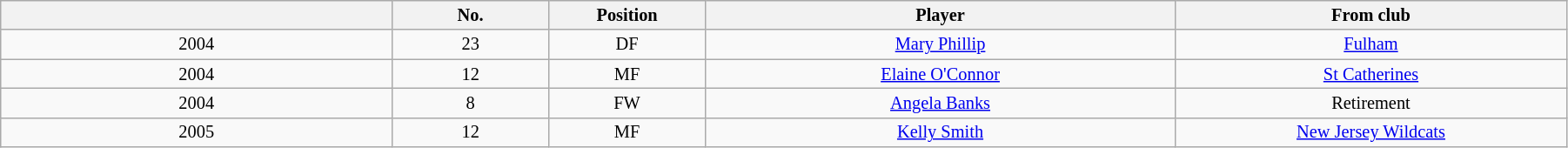<table class="wikitable sortable" style="width:95%; text-align:center; font-size:85%; text-align:center;">
<tr>
<th width="25%"></th>
<th width="10%">No.</th>
<th width="10%">Position</th>
<th>Player</th>
<th width="25%">From club</th>
</tr>
<tr>
<td>2004</td>
<td>23</td>
<td>DF</td>
<td> <a href='#'>Mary Phillip</a></td>
<td> <a href='#'>Fulham</a></td>
</tr>
<tr>
<td>2004</td>
<td>12</td>
<td>MF</td>
<td> <a href='#'>Elaine O'Connor</a></td>
<td> <a href='#'>St Catherines</a></td>
</tr>
<tr>
<td>2004</td>
<td>8</td>
<td>FW</td>
<td> <a href='#'>Angela Banks</a></td>
<td>Retirement</td>
</tr>
<tr>
<td>2005</td>
<td>12</td>
<td>MF</td>
<td> <a href='#'>Kelly Smith</a></td>
<td> <a href='#'>New Jersey Wildcats</a></td>
</tr>
</table>
